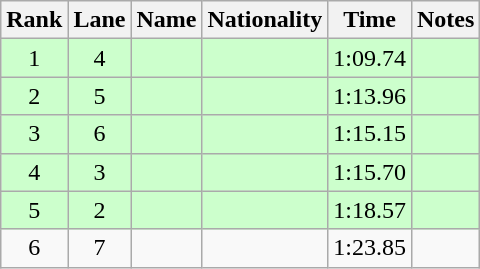<table class="wikitable sortable" style="text-align:center">
<tr>
<th>Rank</th>
<th>Lane</th>
<th>Name</th>
<th>Nationality</th>
<th>Time</th>
<th>Notes</th>
</tr>
<tr bgcolor=ccffcc>
<td>1</td>
<td>4</td>
<td align=left></td>
<td align=left></td>
<td>1:09.74</td>
<td><strong></strong></td>
</tr>
<tr bgcolor=ccffcc>
<td>2</td>
<td>5</td>
<td align=left></td>
<td align=left></td>
<td>1:13.96</td>
<td><strong></strong></td>
</tr>
<tr bgcolor=ccffcc>
<td>3</td>
<td>6</td>
<td align=left></td>
<td align=left></td>
<td>1:15.15</td>
<td><strong></strong></td>
</tr>
<tr bgcolor=ccffcc>
<td>4</td>
<td>3</td>
<td align=left></td>
<td align=left></td>
<td>1:15.70</td>
<td><strong></strong></td>
</tr>
<tr bgcolor=ccffcc>
<td>5</td>
<td>2</td>
<td align=left></td>
<td align=left></td>
<td>1:18.57</td>
<td><strong></strong></td>
</tr>
<tr>
<td>6</td>
<td>7</td>
<td align=left></td>
<td align=left></td>
<td>1:23.85</td>
<td></td>
</tr>
</table>
